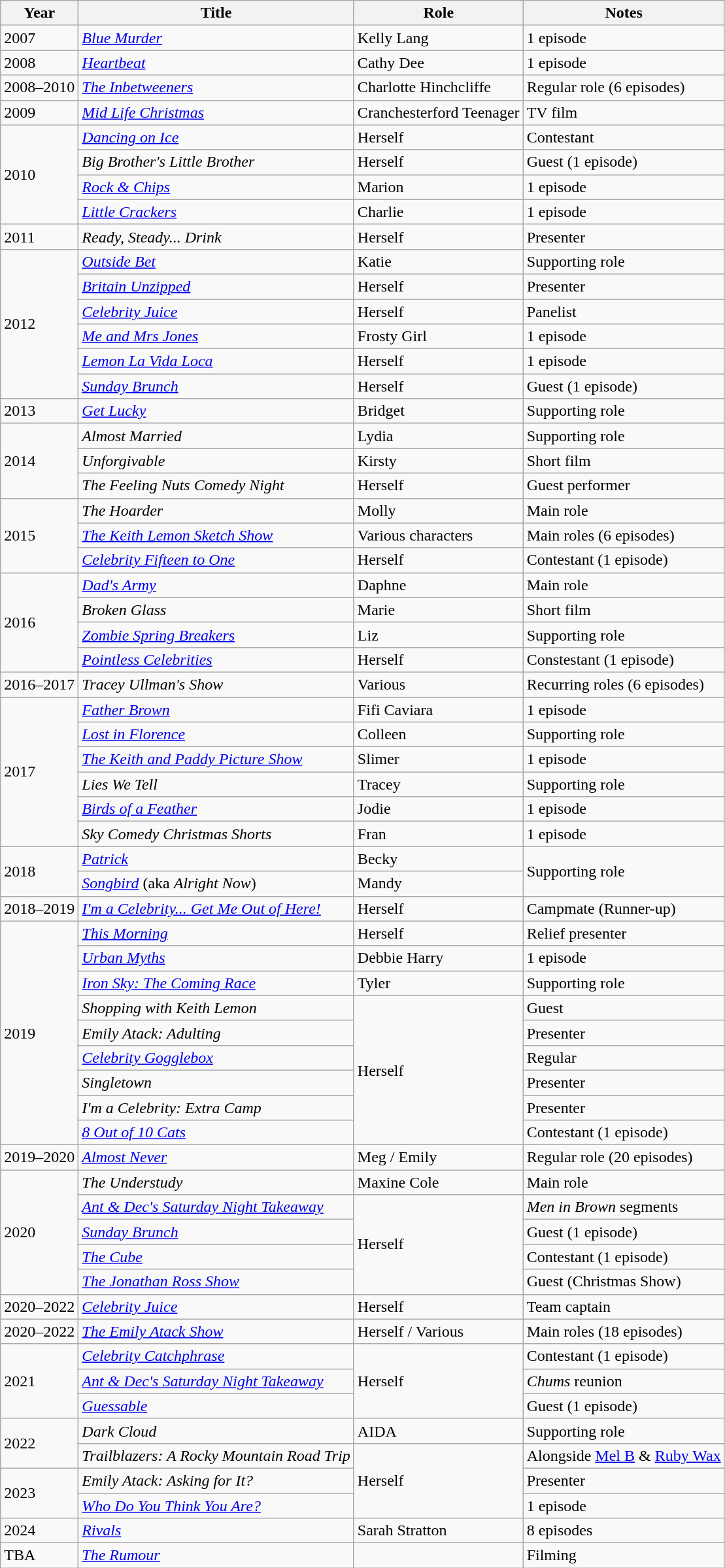<table class="wikitable sortable">
<tr>
<th>Year</th>
<th>Title</th>
<th>Role</th>
<th>Notes</th>
</tr>
<tr>
<td>2007</td>
<td><a href='#'><em>Blue Murder</em></a></td>
<td>Kelly Lang</td>
<td>1 episode</td>
</tr>
<tr>
<td>2008</td>
<td><a href='#'><em>Heartbeat</em></a></td>
<td>Cathy Dee</td>
<td>1 episode</td>
</tr>
<tr>
<td>2008–2010</td>
<td><em><a href='#'>The Inbetweeners</a></em></td>
<td>Charlotte Hinchcliffe</td>
<td>Regular role (6 episodes)</td>
</tr>
<tr>
<td>2009</td>
<td><em><a href='#'>Mid Life Christmas</a></em></td>
<td>Cranchesterford Teenager</td>
<td>TV film</td>
</tr>
<tr>
<td rowspan=4>2010</td>
<td><em><a href='#'>Dancing on Ice</a></em></td>
<td>Herself</td>
<td>Contestant</td>
</tr>
<tr>
<td><em>Big Brother's Little Brother</em></td>
<td>Herself</td>
<td>Guest (1 episode)</td>
</tr>
<tr>
<td><em><a href='#'>Rock & Chips</a></em></td>
<td>Marion</td>
<td>1 episode</td>
</tr>
<tr>
<td><em><a href='#'>Little Crackers</a></em></td>
<td>Charlie</td>
<td>1 episode</td>
</tr>
<tr>
<td>2011</td>
<td><em>Ready, Steady... Drink</em></td>
<td>Herself</td>
<td>Presenter</td>
</tr>
<tr>
<td rowspan=6>2012</td>
<td><em><a href='#'>Outside Bet</a></em></td>
<td>Katie</td>
<td>Supporting role</td>
</tr>
<tr>
<td><em><a href='#'>Britain Unzipped</a></em></td>
<td>Herself</td>
<td>Presenter</td>
</tr>
<tr>
<td><em><a href='#'>Celebrity Juice</a></em></td>
<td>Herself</td>
<td>Panelist</td>
</tr>
<tr>
<td><em><a href='#'> Me and Mrs Jones</a></em></td>
<td>Frosty Girl</td>
<td>1 episode</td>
</tr>
<tr>
<td><em><a href='#'>Lemon La Vida Loca</a></em></td>
<td>Herself</td>
<td>1 episode</td>
</tr>
<tr>
<td><em><a href='#'>Sunday Brunch</a></em></td>
<td>Herself</td>
<td>Guest (1 episode)</td>
</tr>
<tr>
<td>2013</td>
<td><em><a href='#'>Get Lucky</a></em></td>
<td>Bridget</td>
<td>Supporting role</td>
</tr>
<tr>
<td rowspan=3>2014</td>
<td><em>Almost Married</em></td>
<td>Lydia</td>
<td>Supporting role</td>
</tr>
<tr>
<td><em>Unforgivable</em></td>
<td>Kirsty</td>
<td>Short film</td>
</tr>
<tr>
<td><em>The Feeling Nuts Comedy Night</em></td>
<td>Herself</td>
<td>Guest performer</td>
</tr>
<tr>
<td rowspan=3>2015</td>
<td><em>The Hoarder</em></td>
<td>Molly</td>
<td>Main role</td>
</tr>
<tr>
<td><em><a href='#'>The Keith Lemon Sketch Show</a></em></td>
<td>Various characters</td>
<td>Main roles (6 episodes)</td>
</tr>
<tr>
<td><em><a href='#'>Celebrity Fifteen to One</a></em></td>
<td>Herself</td>
<td>Contestant (1 episode)</td>
</tr>
<tr>
<td rowspan=4>2016</td>
<td><a href='#'><em>Dad's Army</em></a></td>
<td>Daphne</td>
<td>Main role</td>
</tr>
<tr>
<td><em>Broken Glass</em></td>
<td>Marie</td>
<td>Short film</td>
</tr>
<tr>
<td><em><a href='#'>Zombie Spring Breakers</a></em></td>
<td>Liz</td>
<td>Supporting role</td>
</tr>
<tr>
<td><em><a href='#'>Pointless Celebrities</a></em></td>
<td>Herself</td>
<td>Constestant (1 episode)</td>
</tr>
<tr>
<td>2016–2017</td>
<td><em>Tracey Ullman's Show</em></td>
<td>Various</td>
<td>Recurring roles (6 episodes)</td>
</tr>
<tr>
<td rowspan=6>2017</td>
<td><em><a href='#'>Father Brown</a></em></td>
<td>Fifi Caviara</td>
<td>1 episode</td>
</tr>
<tr>
<td><em><a href='#'>Lost in Florence</a></em></td>
<td>Colleen</td>
<td>Supporting role</td>
</tr>
<tr>
<td><em><a href='#'>The Keith and Paddy Picture Show</a></em></td>
<td>Slimer</td>
<td>1 episode</td>
</tr>
<tr>
<td><em>Lies We Tell</em></td>
<td>Tracey</td>
<td>Supporting role</td>
</tr>
<tr>
<td><a href='#'><em>Birds of a Feather</em></a></td>
<td>Jodie</td>
<td>1 episode</td>
</tr>
<tr>
<td><em>Sky Comedy Christmas Shorts</em></td>
<td>Fran</td>
<td>1 episode</td>
</tr>
<tr>
<td rowspan=2>2018</td>
<td><a href='#'><em>Patrick</em></a></td>
<td>Becky</td>
<td rowspan=2>Supporting role</td>
</tr>
<tr>
<td><a href='#'><em>Songbird</em></a> (aka <em>Alright Now</em>)</td>
<td>Mandy</td>
</tr>
<tr>
<td>2018–2019</td>
<td><em><a href='#'>I'm a Celebrity... Get Me Out of Here!</a></em></td>
<td>Herself</td>
<td>Campmate (Runner-up)</td>
</tr>
<tr>
<td rowspan=9>2019</td>
<td><a href='#'><em>This Morning</em></a></td>
<td>Herself</td>
<td>Relief presenter</td>
</tr>
<tr>
<td><em><a href='#'>Urban Myths</a></em></td>
<td>Debbie Harry</td>
<td>1 episode</td>
</tr>
<tr>
<td><em><a href='#'>Iron Sky: The Coming Race</a></em></td>
<td>Tyler</td>
<td>Supporting role</td>
</tr>
<tr>
<td><em>Shopping with Keith Lemon</em></td>
<td rowspan=6>Herself</td>
<td>Guest</td>
</tr>
<tr>
<td><em>Emily Atack: Adulting</em></td>
<td>Presenter</td>
</tr>
<tr>
<td><em><a href='#'>Celebrity Gogglebox</a></em></td>
<td>Regular</td>
</tr>
<tr>
<td><em>Singletown</em></td>
<td>Presenter</td>
</tr>
<tr>
<td><em>I'm a Celebrity: Extra Camp</em></td>
<td>Presenter</td>
</tr>
<tr>
<td><em><a href='#'>8 Out of 10 Cats</a></em></td>
<td>Contestant (1 episode)</td>
</tr>
<tr>
<td>2019–2020</td>
<td><em><a href='#'>Almost Never</a></em></td>
<td>Meg / Emily</td>
<td>Regular role (20 episodes)</td>
</tr>
<tr>
<td rowspan=5>2020</td>
<td><em>The Understudy</em></td>
<td>Maxine Cole</td>
<td>Main role</td>
</tr>
<tr>
<td><em><a href='#'>Ant & Dec's Saturday Night Takeaway</a></em></td>
<td rowspan=4>Herself</td>
<td><em>Men in Brown</em> segments</td>
</tr>
<tr>
<td><em><a href='#'>Sunday Brunch</a></em></td>
<td>Guest (1 episode)</td>
</tr>
<tr>
<td><a href='#'><em>The Cube</em></a></td>
<td>Contestant (1 episode)</td>
</tr>
<tr>
<td><em><a href='#'>The Jonathan Ross Show</a></em></td>
<td>Guest (Christmas Show)</td>
</tr>
<tr>
<td>2020–2022</td>
<td><em><a href='#'>Celebrity Juice</a></em></td>
<td>Herself</td>
<td>Team captain</td>
</tr>
<tr>
<td>2020–2022</td>
<td><em><a href='#'>The Emily Atack Show</a></em></td>
<td>Herself / Various</td>
<td>Main roles (18 episodes)</td>
</tr>
<tr>
<td rowspan=3>2021</td>
<td><em><a href='#'>Celebrity Catchphrase</a></em></td>
<td rowspan=3>Herself</td>
<td>Contestant (1 episode)</td>
</tr>
<tr>
<td><em><a href='#'>Ant & Dec's Saturday Night Takeaway</a></em></td>
<td><em>Chums</em> reunion</td>
</tr>
<tr>
<td><em><a href='#'>Guessable</a></em></td>
<td>Guest (1 episode)</td>
</tr>
<tr>
<td rowspan=2>2022</td>
<td><em>Dark Cloud</em></td>
<td>AIDA</td>
<td>Supporting role</td>
</tr>
<tr>
<td><em>Trailblazers: A Rocky Mountain Road Trip</em></td>
<td rowspan=3>Herself</td>
<td>Alongside <a href='#'>Mel B</a> & <a href='#'>Ruby Wax</a></td>
</tr>
<tr>
<td rowspan=2>2023</td>
<td><em>Emily Atack: Asking for It?</em></td>
<td>Presenter</td>
</tr>
<tr>
<td><em><a href='#'>Who Do You Think You Are?</a></em></td>
<td>1 episode</td>
</tr>
<tr>
<td>2024</td>
<td><em><a href='#'>Rivals</a></em></td>
<td>Sarah Stratton</td>
<td>8 episodes</td>
</tr>
<tr>
<td>TBA</td>
<td><em><a href='#'>The Rumour</a></em></td>
<td></td>
<td>Filming</td>
</tr>
</table>
